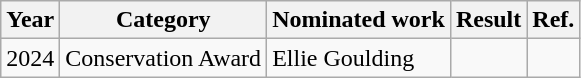<table class="wikitable">
<tr>
<th>Year</th>
<th>Category</th>
<th>Nominated work</th>
<th>Result</th>
<th>Ref.</th>
</tr>
<tr>
<td>2024</td>
<td>Conservation Award</td>
<td>Ellie Goulding</td>
<td></td>
<td></td>
</tr>
</table>
